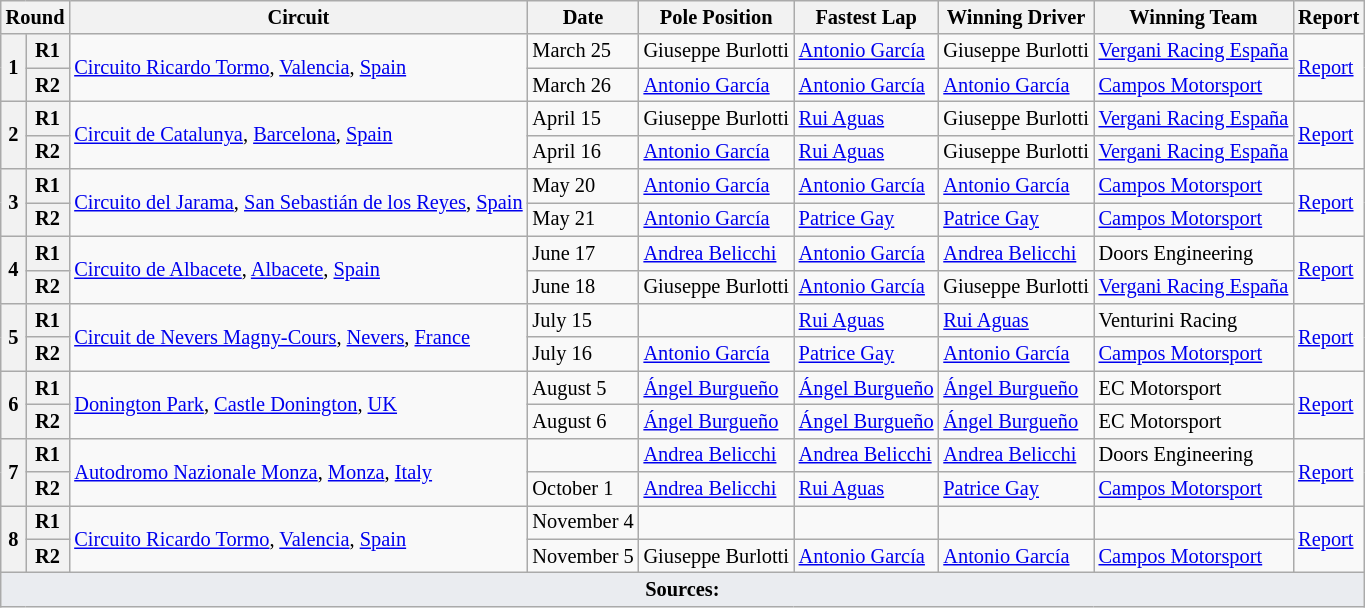<table class="wikitable" style="font-size: 85%">
<tr>
<th colspan=2>Round</th>
<th>Circuit</th>
<th>Date</th>
<th>Pole Position</th>
<th>Fastest Lap</th>
<th>Winning Driver</th>
<th>Winning Team</th>
<th>Report</th>
</tr>
<tr>
<th rowspan=2>1</th>
<th>R1</th>
<td rowspan=2> <a href='#'>Circuito Ricardo Tormo</a>, <a href='#'>Valencia</a>, <a href='#'>Spain</a></td>
<td>March 25</td>
<td> Giuseppe Burlotti</td>
<td> <a href='#'>Antonio García</a></td>
<td> Giuseppe Burlotti</td>
<td nowrap> <a href='#'>Vergani Racing España</a></td>
<td rowspan=2><a href='#'>Report</a></td>
</tr>
<tr>
<th>R2</th>
<td>March 26</td>
<td> <a href='#'>Antonio García</a></td>
<td> <a href='#'>Antonio García</a></td>
<td> <a href='#'>Antonio García</a></td>
<td> <a href='#'>Campos Motorsport</a></td>
</tr>
<tr>
<th rowspan=2>2</th>
<th>R1</th>
<td rowspan=2> <a href='#'>Circuit de Catalunya</a>, <a href='#'>Barcelona</a>, <a href='#'>Spain</a></td>
<td>April 15</td>
<td> Giuseppe Burlotti</td>
<td> <a href='#'>Rui Aguas</a></td>
<td> Giuseppe Burlotti</td>
<td> <a href='#'>Vergani Racing España</a></td>
<td rowspan=2><a href='#'>Report</a></td>
</tr>
<tr>
<th>R2</th>
<td>April 16</td>
<td> <a href='#'>Antonio García</a></td>
<td> <a href='#'>Rui Aguas</a></td>
<td> Giuseppe Burlotti</td>
<td> <a href='#'>Vergani Racing España</a></td>
</tr>
<tr>
<th rowspan=2>3</th>
<th>R1</th>
<td rowspan=2 nowrap> <a href='#'>Circuito del Jarama</a>, <a href='#'>San Sebastián de los Reyes</a>, <a href='#'>Spain</a></td>
<td>May 20</td>
<td> <a href='#'>Antonio García</a></td>
<td> <a href='#'>Antonio García</a></td>
<td> <a href='#'>Antonio García</a></td>
<td> <a href='#'>Campos Motorsport</a></td>
<td rowspan=2><a href='#'>Report</a></td>
</tr>
<tr>
<th>R2</th>
<td>May 21</td>
<td> <a href='#'>Antonio García</a></td>
<td> <a href='#'>Patrice Gay</a></td>
<td> <a href='#'>Patrice Gay</a></td>
<td> <a href='#'>Campos Motorsport</a></td>
</tr>
<tr>
<th rowspan=2>4</th>
<th>R1</th>
<td rowspan=2> <a href='#'>Circuito de Albacete</a>, <a href='#'>Albacete</a>, <a href='#'>Spain</a></td>
<td>June 17</td>
<td> <a href='#'>Andrea Belicchi</a></td>
<td> <a href='#'>Antonio García</a></td>
<td> <a href='#'>Andrea Belicchi</a></td>
<td> Doors Engineering</td>
<td rowspan=2><a href='#'>Report</a></td>
</tr>
<tr>
<th>R2</th>
<td>June 18</td>
<td> Giuseppe Burlotti</td>
<td> <a href='#'>Antonio García</a></td>
<td> Giuseppe Burlotti</td>
<td> <a href='#'>Vergani Racing España</a></td>
</tr>
<tr>
<th rowspan=2>5</th>
<th>R1</th>
<td rowspan=2> <a href='#'>Circuit de Nevers Magny-Cours</a>, <a href='#'>Nevers</a>, <a href='#'>France</a></td>
<td>July 15</td>
<td></td>
<td> <a href='#'>Rui Aguas</a></td>
<td> <a href='#'>Rui Aguas</a></td>
<td> Venturini Racing</td>
<td rowspan=2><a href='#'>Report</a></td>
</tr>
<tr>
<th>R2</th>
<td>July 16</td>
<td> <a href='#'>Antonio García</a></td>
<td> <a href='#'>Patrice Gay</a></td>
<td> <a href='#'>Antonio García</a></td>
<td> <a href='#'>Campos Motorsport</a></td>
</tr>
<tr>
<th rowspan=2>6</th>
<th>R1</th>
<td rowspan=2> <a href='#'>Donington Park</a>, <a href='#'>Castle Donington</a>, <a href='#'>UK</a></td>
<td>August 5</td>
<td> <a href='#'>Ángel Burgueño</a></td>
<td> <a href='#'>Ángel Burgueño</a></td>
<td> <a href='#'>Ángel Burgueño</a></td>
<td> EC Motorsport</td>
<td rowspan=2><a href='#'>Report</a></td>
</tr>
<tr>
<th>R2</th>
<td>August 6</td>
<td> <a href='#'>Ángel Burgueño</a></td>
<td> <a href='#'>Ángel Burgueño</a></td>
<td> <a href='#'>Ángel Burgueño</a></td>
<td> EC Motorsport</td>
</tr>
<tr>
<th rowspan=2>7</th>
<th>R1</th>
<td rowspan=2> <a href='#'>Autodromo Nazionale Monza</a>, <a href='#'>Monza</a>, <a href='#'>Italy</a></td>
<td></td>
<td> <a href='#'>Andrea Belicchi</a></td>
<td> <a href='#'>Andrea Belicchi</a></td>
<td> <a href='#'>Andrea Belicchi</a></td>
<td> Doors Engineering</td>
<td rowspan=2><a href='#'>Report</a></td>
</tr>
<tr>
<th>R2</th>
<td>October 1</td>
<td> <a href='#'>Andrea Belicchi</a></td>
<td> <a href='#'>Rui Aguas</a></td>
<td> <a href='#'>Patrice Gay</a></td>
<td> <a href='#'>Campos Motorsport</a></td>
</tr>
<tr>
<th rowspan=2>8</th>
<th>R1</th>
<td rowspan=2> <a href='#'>Circuito Ricardo Tormo</a>, <a href='#'>Valencia</a>, <a href='#'>Spain</a></td>
<td>November 4</td>
<td></td>
<td></td>
<td></td>
<td></td>
<td rowspan=2><a href='#'>Report</a></td>
</tr>
<tr>
<th>R2</th>
<td>November 5</td>
<td> Giuseppe Burlotti</td>
<td> <a href='#'>Antonio García</a></td>
<td> <a href='#'>Antonio García</a></td>
<td> <a href='#'>Campos Motorsport</a></td>
</tr>
<tr class="sortbottom">
<td colspan="10" style="background-color:#EAECF0;text-align:center"><strong>Sources:</strong></td>
</tr>
</table>
